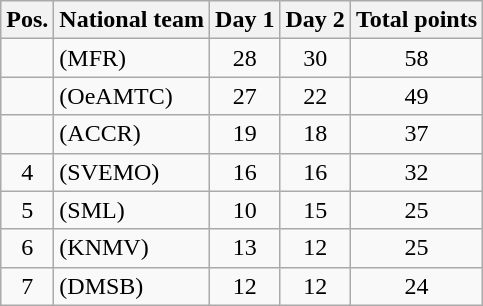<table class=wikitable>
<tr>
<th>Pos.</th>
<th>National team</th>
<th>Day 1</th>
<th>Day 2</th>
<th>Total points</th>
</tr>
<tr align=center>
<td></td>
<td align=left> (MFR)</td>
<td>28</td>
<td>30</td>
<td>58</td>
</tr>
<tr align=center>
<td></td>
<td align=left> (OeAMTC)</td>
<td>27</td>
<td>22</td>
<td>49</td>
</tr>
<tr align=center>
<td></td>
<td align=left> (ACCR)</td>
<td>19</td>
<td>18</td>
<td>37</td>
</tr>
<tr align=center>
<td>4</td>
<td align=left> (SVEMO)</td>
<td>16</td>
<td>16</td>
<td>32</td>
</tr>
<tr align=center>
<td>5</td>
<td align=left> (SML)</td>
<td>10</td>
<td>15</td>
<td>25</td>
</tr>
<tr align=center>
<td>6</td>
<td align=left> (KNMV)</td>
<td>13</td>
<td>12</td>
<td>25</td>
</tr>
<tr align=center>
<td>7</td>
<td align=left> (DMSB)</td>
<td>12</td>
<td>12</td>
<td>24</td>
</tr>
</table>
